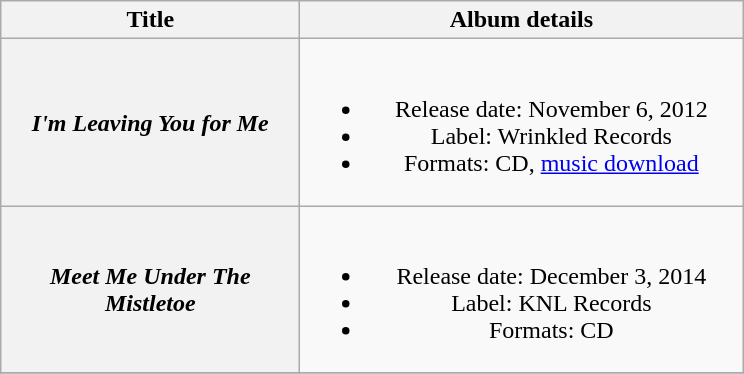<table class="wikitable plainrowheaders" style="text-align:center;">
<tr>
<th style="width:12em;">Title</th>
<th style="width:18em;">Album details</th>
</tr>
<tr>
<th scope="row"><em>I'm Leaving You for Me</em></th>
<td><br><ul><li>Release date: November 6, 2012</li><li>Label: Wrinkled Records</li><li>Formats: CD, <a href='#'>music download</a></li></ul></td>
</tr>
<tr>
<th scope="row"><em>Meet Me Under The Mistletoe</em></th>
<td><br><ul><li>Release date: December 3, 2014</li><li>Label: KNL Records</li><li>Formats: CD</li></ul></td>
</tr>
<tr>
</tr>
</table>
